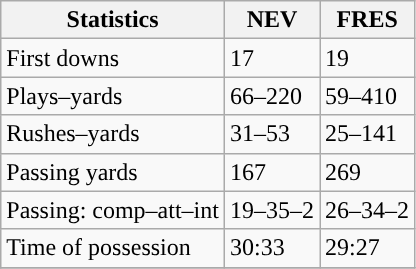<table class="wikitable" style="float: left;">
<tr>
<th>Statistics</th>
<th>NEV</th>
<th>FRES</th>
</tr>
<tr>
<td>First downs</td>
<td>17</td>
<td>19</td>
</tr>
<tr>
<td>Plays–yards</td>
<td>66–220</td>
<td>59–410</td>
</tr>
<tr>
<td>Rushes–yards</td>
<td>31–53</td>
<td>25–141</td>
</tr>
<tr>
<td>Passing yards</td>
<td>167</td>
<td>269</td>
</tr>
<tr>
<td>Passing: comp–att–int</td>
<td>19–35–2</td>
<td>26–34–2</td>
</tr>
<tr>
<td>Time of possession</td>
<td>30:33</td>
<td>29:27</td>
</tr>
<tr>
</tr>
</table>
